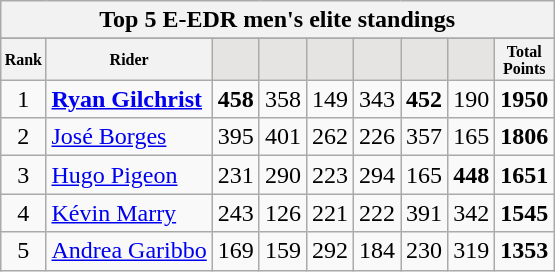<table class="wikitable sortable">
<tr>
<th colspan=27 align="center"><strong>Top 5 E-EDR men's elite standings</strong></th>
</tr>
<tr>
</tr>
<tr style="font-size:8pt;font-weight:bold">
<th align="center">Rank</th>
<th align="center">Rider</th>
<th class=unsortable style="background:#E5E4E2;"><small></small></th>
<th class=unsortable style="background:#E5E4E2;"><small></small></th>
<th class=unsortable style="background:#E5E4E2;"><small></small></th>
<th class=unsortable style="background:#E5E4E2;"><small></small></th>
<th class=unsortable style="background:#E5E4E2;"><small></small></th>
<th class=unsortable style="background:#E5E4E2;"><small></small></th>
<th align="center">Total<br>Points</th>
</tr>
<tr>
<td align=center>1</td>
<td> <strong><a href='#'>Ryan Gilchrist</a></strong></td>
<td align=center><strong>458</strong></td>
<td align=center>358</td>
<td align=center>149</td>
<td align=center>343</td>
<td align=center><strong>452</strong></td>
<td align=center>190</td>
<td align=center><strong>1950</strong></td>
</tr>
<tr>
<td align=center>2</td>
<td> <a href='#'>José Borges</a></td>
<td align=center>395</td>
<td align=center>401</td>
<td align=center>262</td>
<td align=center>226</td>
<td align=center>357</td>
<td align=center>165</td>
<td align=center><strong>1806</strong></td>
</tr>
<tr>
<td align=center>3</td>
<td> <a href='#'>Hugo Pigeon</a></td>
<td align=center>231</td>
<td align=center>290</td>
<td align=center>223</td>
<td align=center>294</td>
<td align=center>165</td>
<td align=center><strong>448</strong></td>
<td align=center><strong>1651</strong></td>
</tr>
<tr>
<td align=center>4</td>
<td> <a href='#'>Kévin Marry</a></td>
<td align=center>243</td>
<td align=center>126</td>
<td align=center>221</td>
<td align=center>222</td>
<td align=center>391</td>
<td align=center>342</td>
<td align=center><strong>1545</strong></td>
</tr>
<tr>
<td align=center>5</td>
<td> <a href='#'>Andrea Garibbo</a></td>
<td align=center>169</td>
<td align=center>159</td>
<td align=center>292</td>
<td align=center>184</td>
<td align=center>230</td>
<td align=center>319</td>
<td align=center><strong>1353</strong></td>
</tr>
</table>
